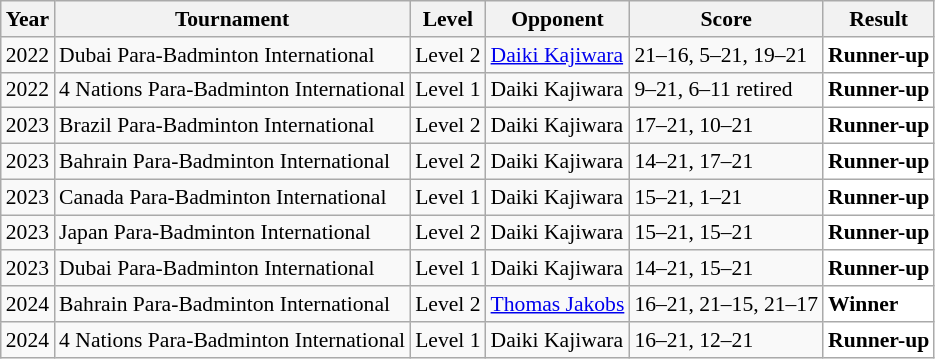<table class="sortable wikitable" style="font-size: 90%;">
<tr>
<th>Year</th>
<th>Tournament</th>
<th>Level</th>
<th>Opponent</th>
<th>Score</th>
<th>Result</th>
</tr>
<tr>
<td align="center">2022</td>
<td align="left">Dubai Para-Badminton International</td>
<td align="left">Level 2</td>
<td align="left"> <a href='#'>Daiki Kajiwara</a></td>
<td align="left">21–16, 5–21, 19–21</td>
<td style="text-align:left; background:white"><strong> Runner-up</strong></td>
</tr>
<tr>
<td align="center">2022</td>
<td align="left">4 Nations Para-Badminton International</td>
<td align="left">Level 1</td>
<td align="left"> Daiki Kajiwara</td>
<td align="left">9–21, 6–11 retired</td>
<td style="text-align:left; background:white"><strong> Runner-up</strong></td>
</tr>
<tr>
<td align="center">2023</td>
<td align="left">Brazil Para-Badminton International</td>
<td align="left">Level 2</td>
<td align="left"> Daiki Kajiwara</td>
<td align="left">17–21, 10–21</td>
<td style="text-align:left; background:white"><strong> Runner-up</strong></td>
</tr>
<tr>
<td align="center">2023</td>
<td align="left">Bahrain Para-Badminton International</td>
<td align="left">Level 2</td>
<td align="left"> Daiki Kajiwara</td>
<td align="left">14–21, 17–21</td>
<td style="text-align:left; background:white"><strong> Runner-up</strong></td>
</tr>
<tr>
<td align="center">2023</td>
<td align="left">Canada Para-Badminton International</td>
<td align="left">Level 1</td>
<td align="left"> Daiki Kajiwara</td>
<td align="left">15–21, 1–21</td>
<td style="text-align:left; background:white"><strong> Runner-up</strong></td>
</tr>
<tr>
<td align="center">2023</td>
<td align="left">Japan Para-Badminton International</td>
<td align="left">Level 2</td>
<td align="left"> Daiki Kajiwara</td>
<td align="left">15–21, 15–21</td>
<td style="text-align:left; background:white"><strong> Runner-up</strong></td>
</tr>
<tr>
<td align="center">2023</td>
<td align="left">Dubai Para-Badminton International</td>
<td align="left">Level 1</td>
<td align="left"> Daiki Kajiwara</td>
<td align="left">14–21, 15–21</td>
<td style="text-align:left; background:white"><strong> Runner-up</strong></td>
</tr>
<tr>
<td align="center">2024</td>
<td align="left">Bahrain Para-Badminton International</td>
<td align="left">Level 2</td>
<td align="left"> <a href='#'>Thomas Jakobs</a></td>
<td align="left">16–21, 21–15, 21–17</td>
<td style="text-align:left; background:white"><strong> Winner</strong></td>
</tr>
<tr>
<td align="center">2024</td>
<td align="left">4 Nations Para-Badminton International</td>
<td align="left">Level 1</td>
<td align="left"> Daiki Kajiwara</td>
<td align="left">16–21, 12–21</td>
<td style="text-align:left; background:white"><strong> Runner-up</strong></td>
</tr>
</table>
